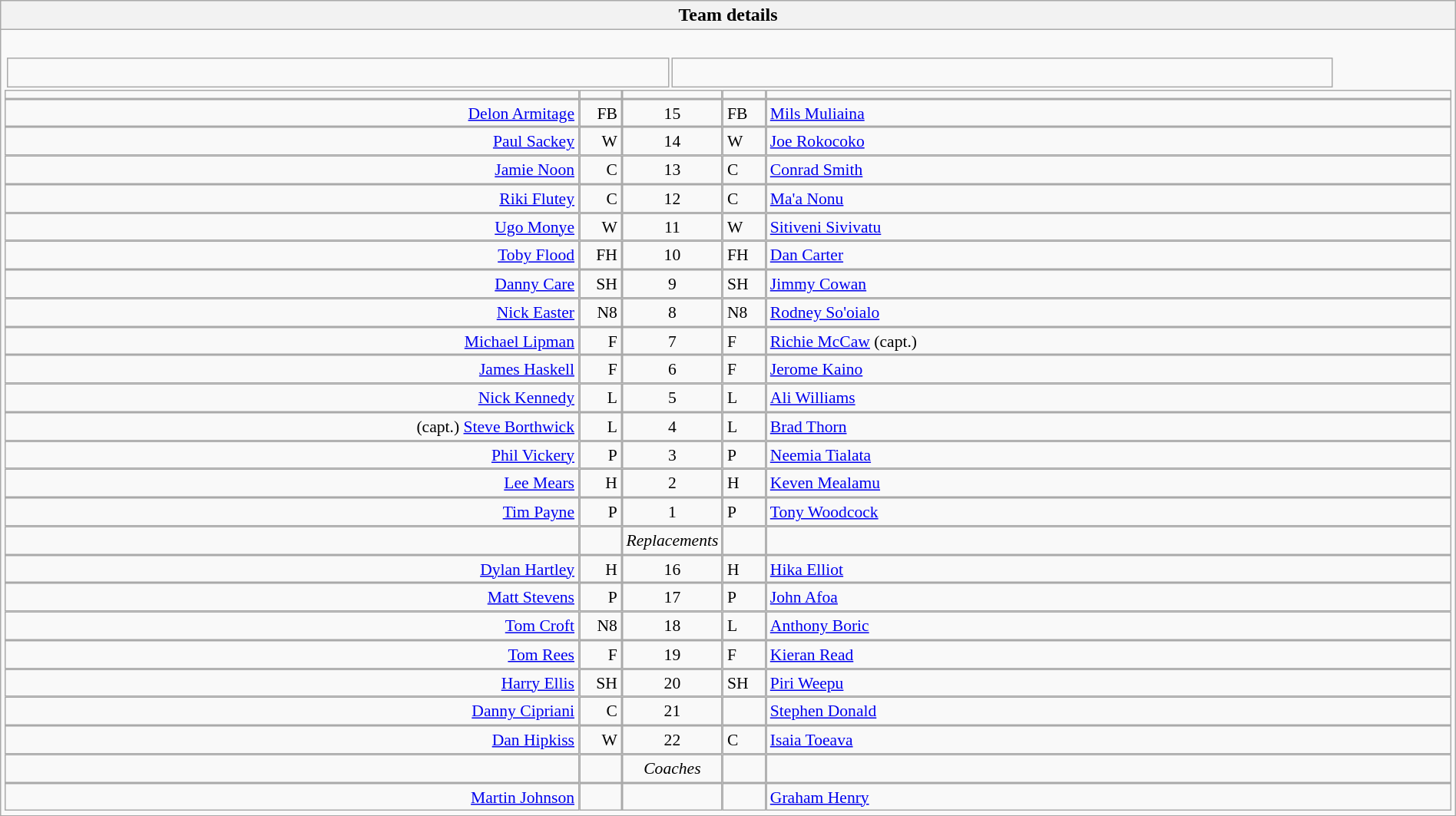<table style="width:100%" class="wikitable collapsible collapsed">
<tr>
<th>Team details</th>
</tr>
<tr>
<td><br><table width=92% |>
<tr>
<td></td>
<td><br></td>
</tr>
</table>
<table width="100%" style="font-size: 90%; " cellspacing="0" cellpadding="0" align=center>
<tr>
<td width=41%; text-align=right></td>
<td width=3%; text-align:right></td>
<td width=4%; text-align:center></td>
<td width=3%; text-align:left></td>
<td width=49%; text-align:left></td>
</tr>
<tr>
<td align=right><a href='#'>Delon Armitage</a></td>
<td align=right>FB</td>
<td align=center>15</td>
<td>FB</td>
<td><a href='#'>Mils Muliaina</a></td>
</tr>
<tr>
<td align=right> <a href='#'>Paul Sackey</a></td>
<td align=right>W</td>
<td align=center>14</td>
<td>W</td>
<td><a href='#'>Joe Rokocoko</a></td>
</tr>
<tr>
<td align=right> <a href='#'>Jamie Noon</a></td>
<td align=right>C</td>
<td align=center>13</td>
<td>C</td>
<td><a href='#'>Conrad Smith</a> </td>
</tr>
<tr>
<td align=right><a href='#'>Riki Flutey</a></td>
<td align=right>C</td>
<td align=center>12</td>
<td>C</td>
<td><a href='#'>Ma'a Nonu</a></td>
</tr>
<tr>
<td align=right><a href='#'>Ugo Monye</a></td>
<td align=right>W</td>
<td align=center>11</td>
<td>W</td>
<td><a href='#'>Sitiveni Sivivatu</a></td>
</tr>
<tr>
<td align=right> <a href='#'>Toby Flood</a></td>
<td align=right>FH</td>
<td align=center>10</td>
<td>FH</td>
<td><a href='#'>Dan Carter</a></td>
</tr>
<tr>
<td align=right> <a href='#'>Danny Care</a></td>
<td align=right>SH</td>
<td align=center>9</td>
<td>SH</td>
<td><a href='#'>Jimmy Cowan</a> </td>
</tr>
<tr>
<td align=right> <a href='#'>Nick Easter</a></td>
<td align=right>N8</td>
<td align=center>8</td>
<td>N8</td>
<td><a href='#'>Rodney So'oialo</a></td>
</tr>
<tr>
<td align=right> <a href='#'>Michael Lipman</a></td>
<td align=right>F</td>
<td align=center>7</td>
<td>F</td>
<td><a href='#'>Richie McCaw</a> (capt.)</td>
</tr>
<tr>
<td align=right> <a href='#'>James Haskell</a></td>
<td align=right>F</td>
<td align=center>6</td>
<td>F</td>
<td><a href='#'>Jerome Kaino</a> </td>
</tr>
<tr>
<td align=right><a href='#'>Nick Kennedy</a></td>
<td align=right>L</td>
<td align=center>5</td>
<td>L</td>
<td><a href='#'>Ali Williams</a></td>
</tr>
<tr>
<td align=right>(capt.) <a href='#'>Steve Borthwick</a></td>
<td align=right>L</td>
<td align=center>4</td>
<td>L</td>
<td><a href='#'>Brad Thorn</a> </td>
</tr>
<tr>
<td align=right> <a href='#'>Phil Vickery</a></td>
<td align=right>P</td>
<td align=center>3</td>
<td>P</td>
<td><a href='#'>Neemia Tialata</a> </td>
</tr>
<tr>
<td align=right>  <a href='#'>Lee Mears</a></td>
<td align=right>H</td>
<td align=center>2</td>
<td>H</td>
<td><a href='#'>Keven Mealamu</a></td>
</tr>
<tr>
<td align=right><a href='#'>Tim Payne</a></td>
<td align=right>P</td>
<td align=center>1</td>
<td>P</td>
<td><a href='#'>Tony Woodcock</a></td>
</tr>
<tr>
<td></td>
<td></td>
<td align=center><em>Replacements</em></td>
<td></td>
<td></td>
</tr>
<tr>
<td align=right> <a href='#'>Dylan Hartley</a></td>
<td align=right>H</td>
<td align=center>16</td>
<td>H</td>
<td><a href='#'>Hika Elliot</a></td>
</tr>
<tr>
<td align=right> <a href='#'>Matt Stevens</a></td>
<td align=right>P</td>
<td align=center>17</td>
<td>P</td>
<td><a href='#'>John Afoa</a> </td>
</tr>
<tr>
<td align=right> <a href='#'>Tom Croft</a></td>
<td align=right>N8</td>
<td align=center>18</td>
<td>L</td>
<td><a href='#'>Anthony Boric</a> </td>
</tr>
<tr>
<td align=right>  <a href='#'>Tom Rees</a></td>
<td align=right>F</td>
<td align=center>19</td>
<td>F</td>
<td><a href='#'>Kieran Read</a> </td>
</tr>
<tr>
<td align=right> <a href='#'>Harry Ellis</a></td>
<td align=right>SH</td>
<td align=center>20</td>
<td>SH</td>
<td><a href='#'>Piri Weepu</a> </td>
</tr>
<tr>
<td align=right> <a href='#'>Danny Cipriani</a></td>
<td align=right>C</td>
<td align=center>21</td>
<td></td>
<td><a href='#'>Stephen Donald</a></td>
</tr>
<tr>
<td align=right> <a href='#'>Dan Hipkiss</a></td>
<td align=right>W</td>
<td align=center>22</td>
<td>C</td>
<td><a href='#'>Isaia Toeava</a> </td>
</tr>
<tr>
<td></td>
<td></td>
<td align=center><em>Coaches</em></td>
<td></td>
<td></td>
</tr>
<tr>
<td align=right> <a href='#'>Martin Johnson</a></td>
<td></td>
<td></td>
<td></td>
<td><a href='#'>Graham Henry</a> </td>
</tr>
</table>
</td>
</tr>
</table>
